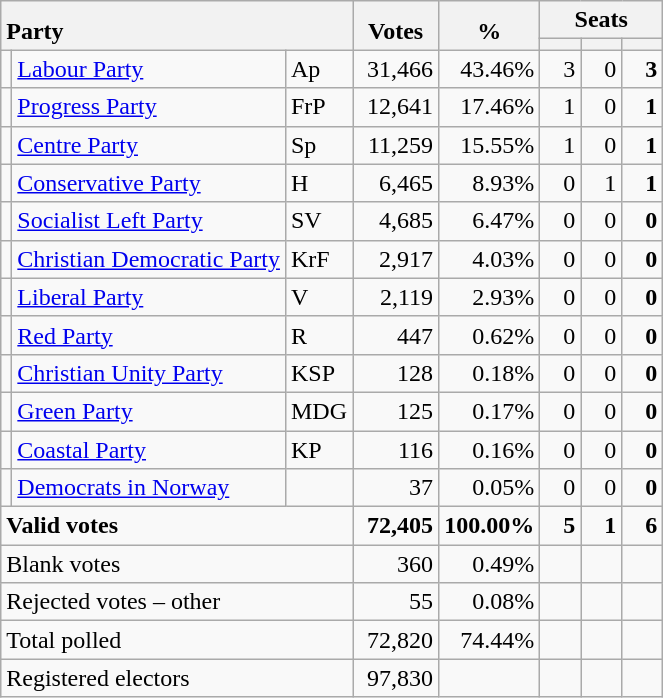<table class="wikitable" border="1" style="text-align:right;">
<tr>
<th style="text-align:left;" valign=bottom rowspan=2 colspan=3>Party</th>
<th align=center valign=bottom rowspan=2 width="50">Votes</th>
<th align=center valign=bottom rowspan=2 width="50">%</th>
<th colspan=3>Seats</th>
</tr>
<tr>
<th align=center valign=bottom width="20"><small></small></th>
<th align=center valign=bottom width="20"><small><a href='#'></a></small></th>
<th align=center valign=bottom width="20"><small></small></th>
</tr>
<tr>
<td></td>
<td align=left><a href='#'>Labour Party</a></td>
<td align=left>Ap</td>
<td>31,466</td>
<td>43.46%</td>
<td>3</td>
<td>0</td>
<td><strong>3</strong></td>
</tr>
<tr>
<td></td>
<td align=left><a href='#'>Progress Party</a></td>
<td align=left>FrP</td>
<td>12,641</td>
<td>17.46%</td>
<td>1</td>
<td>0</td>
<td><strong>1</strong></td>
</tr>
<tr>
<td></td>
<td align=left><a href='#'>Centre Party</a></td>
<td align=left>Sp</td>
<td>11,259</td>
<td>15.55%</td>
<td>1</td>
<td>0</td>
<td><strong>1</strong></td>
</tr>
<tr>
<td></td>
<td align=left><a href='#'>Conservative Party</a></td>
<td align=left>H</td>
<td>6,465</td>
<td>8.93%</td>
<td>0</td>
<td>1</td>
<td><strong>1</strong></td>
</tr>
<tr>
<td></td>
<td align=left><a href='#'>Socialist Left Party</a></td>
<td align=left>SV</td>
<td>4,685</td>
<td>6.47%</td>
<td>0</td>
<td>0</td>
<td><strong>0</strong></td>
</tr>
<tr>
<td></td>
<td align=left><a href='#'>Christian Democratic Party</a></td>
<td align=left>KrF</td>
<td>2,917</td>
<td>4.03%</td>
<td>0</td>
<td>0</td>
<td><strong>0</strong></td>
</tr>
<tr>
<td></td>
<td align=left><a href='#'>Liberal Party</a></td>
<td align=left>V</td>
<td>2,119</td>
<td>2.93%</td>
<td>0</td>
<td>0</td>
<td><strong>0</strong></td>
</tr>
<tr>
<td></td>
<td align=left><a href='#'>Red Party</a></td>
<td align=left>R</td>
<td>447</td>
<td>0.62%</td>
<td>0</td>
<td>0</td>
<td><strong>0</strong></td>
</tr>
<tr>
<td></td>
<td align=left><a href='#'>Christian Unity Party</a></td>
<td align=left>KSP</td>
<td>128</td>
<td>0.18%</td>
<td>0</td>
<td>0</td>
<td><strong>0</strong></td>
</tr>
<tr>
<td></td>
<td align=left><a href='#'>Green Party</a></td>
<td align=left>MDG</td>
<td>125</td>
<td>0.17%</td>
<td>0</td>
<td>0</td>
<td><strong>0</strong></td>
</tr>
<tr>
<td></td>
<td align=left><a href='#'>Coastal Party</a></td>
<td align=left>KP</td>
<td>116</td>
<td>0.16%</td>
<td>0</td>
<td>0</td>
<td><strong>0</strong></td>
</tr>
<tr>
<td></td>
<td align=left><a href='#'>Democrats in Norway</a></td>
<td align=left></td>
<td>37</td>
<td>0.05%</td>
<td>0</td>
<td>0</td>
<td><strong>0</strong></td>
</tr>
<tr style="font-weight:bold">
<td align=left colspan=3>Valid votes</td>
<td>72,405</td>
<td>100.00%</td>
<td>5</td>
<td>1</td>
<td>6</td>
</tr>
<tr>
<td align=left colspan=3>Blank votes</td>
<td>360</td>
<td>0.49%</td>
<td></td>
<td></td>
<td></td>
</tr>
<tr>
<td align=left colspan=3>Rejected votes – other</td>
<td>55</td>
<td>0.08%</td>
<td></td>
<td></td>
<td></td>
</tr>
<tr>
<td align=left colspan=3>Total polled</td>
<td>72,820</td>
<td>74.44%</td>
<td></td>
<td></td>
<td></td>
</tr>
<tr>
<td align=left colspan=3>Registered electors</td>
<td>97,830</td>
<td></td>
<td></td>
<td></td>
<td></td>
</tr>
</table>
